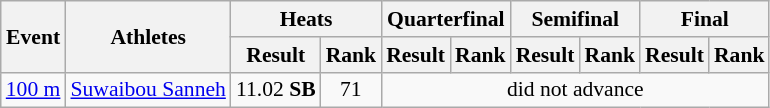<table class="wikitable" border="1" style="font-size:90%">
<tr>
<th rowspan="2">Event</th>
<th rowspan="2">Athletes</th>
<th colspan="2">Heats</th>
<th colspan="2">Quarterfinal</th>
<th colspan="2">Semifinal</th>
<th colspan="2">Final</th>
</tr>
<tr>
<th>Result</th>
<th>Rank</th>
<th>Result</th>
<th>Rank</th>
<th>Result</th>
<th>Rank</th>
<th>Result</th>
<th>Rank</th>
</tr>
<tr>
<td><a href='#'>100 m</a></td>
<td><a href='#'>Suwaibou Sanneh</a></td>
<td align=center>11.02 <strong>SB</strong></td>
<td align=center>71</td>
<td align=center colspan=6>did not advance</td>
</tr>
</table>
